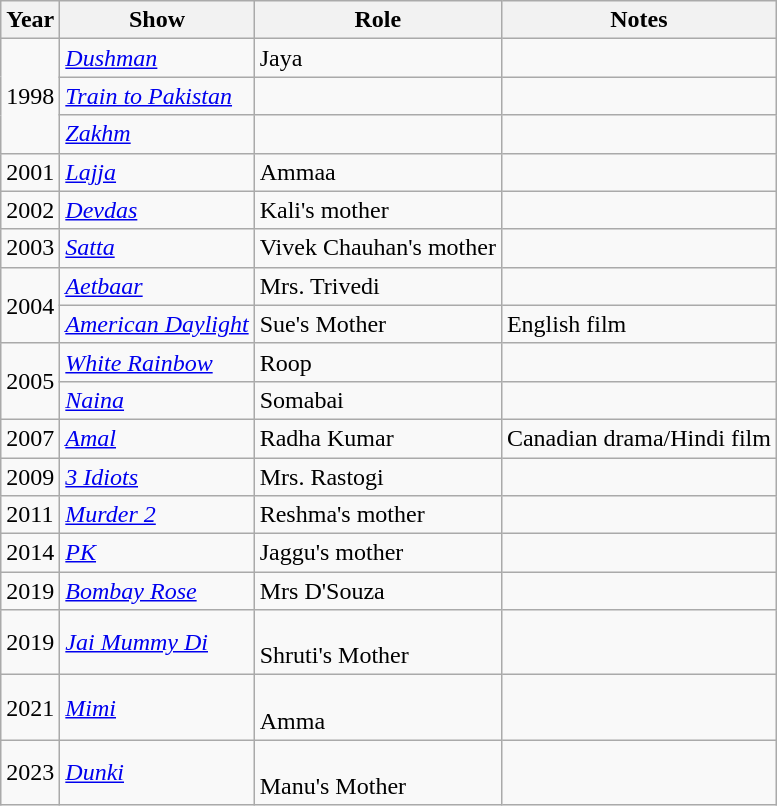<table class="wikitable">
<tr>
<th>Year</th>
<th>Show</th>
<th>Role</th>
<th>Notes</th>
</tr>
<tr>
<td rowspan="3">1998</td>
<td><em><a href='#'>Dushman</a></em></td>
<td>Jaya</td>
<td></td>
</tr>
<tr>
<td><em><a href='#'>Train to Pakistan</a></em></td>
<td></td>
<td></td>
</tr>
<tr>
<td><em><a href='#'>Zakhm</a></em></td>
<td></td>
<td></td>
</tr>
<tr>
<td>2001</td>
<td><em><a href='#'>Lajja</a></em></td>
<td>Ammaa</td>
<td></td>
</tr>
<tr>
<td>2002</td>
<td><em><a href='#'>Devdas</a></em></td>
<td>Kali's mother</td>
<td></td>
</tr>
<tr>
<td>2003</td>
<td><em><a href='#'>Satta</a></em></td>
<td>Vivek Chauhan's mother</td>
<td></td>
</tr>
<tr>
<td rowspan="2">2004</td>
<td><em><a href='#'>Aetbaar</a></em></td>
<td>Mrs. Trivedi</td>
<td></td>
</tr>
<tr>
<td><em><a href='#'>American Daylight</a></em></td>
<td>Sue's Mother</td>
<td>English film</td>
</tr>
<tr>
<td rowspan="2">2005</td>
<td><em><a href='#'>White Rainbow</a></em></td>
<td>Roop</td>
<td></td>
</tr>
<tr>
<td><em><a href='#'>Naina</a></em></td>
<td>Somabai</td>
<td></td>
</tr>
<tr>
<td>2007</td>
<td><em><a href='#'>Amal</a></em></td>
<td>Radha Kumar</td>
<td>Canadian drama/Hindi film</td>
</tr>
<tr>
<td>2009</td>
<td><em><a href='#'>3 Idiots</a></em></td>
<td>Mrs. Rastogi</td>
<td></td>
</tr>
<tr>
<td>2011</td>
<td><em><a href='#'>Murder 2</a></em></td>
<td>Reshma's mother</td>
<td></td>
</tr>
<tr>
<td>2014</td>
<td><em><a href='#'>PK</a></em></td>
<td>Jaggu's mother</td>
<td></td>
</tr>
<tr>
<td>2019</td>
<td><em><a href='#'>Bombay Rose</a></em></td>
<td>Mrs D'Souza</td>
<td></td>
</tr>
<tr>
<td>2019</td>
<td><em><a href='#'>Jai Mummy Di</a></em></td>
<td><br>Shruti's Mother</td>
<td></td>
</tr>
<tr>
<td>2021</td>
<td><em><a href='#'>Mimi</a></em></td>
<td><br>Amma</td>
<td></td>
</tr>
<tr>
<td>2023</td>
<td><em><a href='#'>Dunki</a></em></td>
<td><br>Manu's Mother</td>
<td></td>
</tr>
</table>
